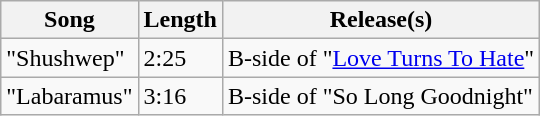<table class="wikitable sortable">
<tr>
<th>Song</th>
<th>Length</th>
<th>Release(s)</th>
</tr>
<tr>
<td>"Shushwep"</td>
<td>2:25</td>
<td>B-side of "<a href='#'>Love Turns To Hate</a>"</td>
</tr>
<tr>
<td>"Labaramus"</td>
<td>3:16</td>
<td>B-side of "So Long Goodnight"</td>
</tr>
</table>
